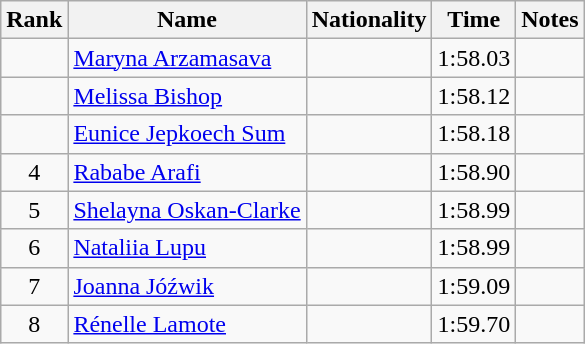<table class="wikitable sortable" style="text-align:center">
<tr>
<th>Rank</th>
<th>Name</th>
<th>Nationality</th>
<th>Time</th>
<th>Notes</th>
</tr>
<tr>
<td></td>
<td align=left><a href='#'>Maryna Arzamasava</a></td>
<td align=left></td>
<td>1:58.03</td>
<td></td>
</tr>
<tr>
<td></td>
<td align=left><a href='#'>Melissa Bishop</a></td>
<td align=left></td>
<td>1:58.12</td>
<td></td>
</tr>
<tr>
<td></td>
<td align=left><a href='#'>Eunice Jepkoech Sum</a></td>
<td align=left></td>
<td>1:58.18</td>
<td></td>
</tr>
<tr>
<td>4</td>
<td align=left><a href='#'>Rababe Arafi</a></td>
<td align=left></td>
<td>1:58.90</td>
<td></td>
</tr>
<tr>
<td>5</td>
<td align=left><a href='#'>Shelayna Oskan-Clarke</a></td>
<td align=left></td>
<td>1:58.99</td>
<td></td>
</tr>
<tr>
<td>6</td>
<td align=left><a href='#'>Nataliia Lupu</a></td>
<td align=left></td>
<td>1:58.99</td>
<td></td>
</tr>
<tr>
<td>7</td>
<td align=left><a href='#'>Joanna Jóźwik</a></td>
<td align=left></td>
<td>1:59.09</td>
<td></td>
</tr>
<tr>
<td>8</td>
<td align=left><a href='#'>Rénelle Lamote</a></td>
<td align=left></td>
<td>1:59.70</td>
<td></td>
</tr>
</table>
